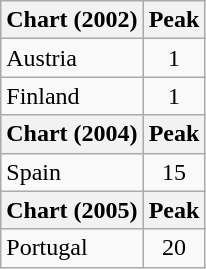<table class="wikitable">
<tr>
<th>Chart (2002)</th>
<th>Peak</th>
</tr>
<tr>
<td>Austria</td>
<td align="center">1</td>
</tr>
<tr>
<td>Finland</td>
<td align="center">1</td>
</tr>
<tr>
<th>Chart (2004)</th>
<th>Peak</th>
</tr>
<tr>
<td>Spain</td>
<td align="center">15</td>
</tr>
<tr>
<th>Chart (2005)</th>
<th>Peak</th>
</tr>
<tr>
<td>Portugal</td>
<td align="center">20</td>
</tr>
</table>
